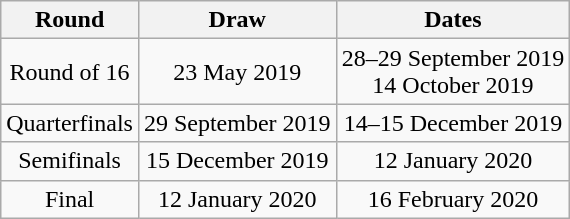<table class="wikitable" style="text-align:center;">
<tr>
<th>Round</th>
<th>Draw</th>
<th>Dates</th>
</tr>
<tr>
<td>Round of 16</td>
<td>23 May 2019</td>
<td>28–29 September 2019<br>14 October 2019</td>
</tr>
<tr>
<td>Quarterfinals</td>
<td>29 September 2019</td>
<td>14–15 December 2019</td>
</tr>
<tr>
<td>Semifinals</td>
<td>15 December 2019</td>
<td>12 January 2020</td>
</tr>
<tr>
<td>Final</td>
<td>12 January 2020</td>
<td>16 February 2020</td>
</tr>
</table>
